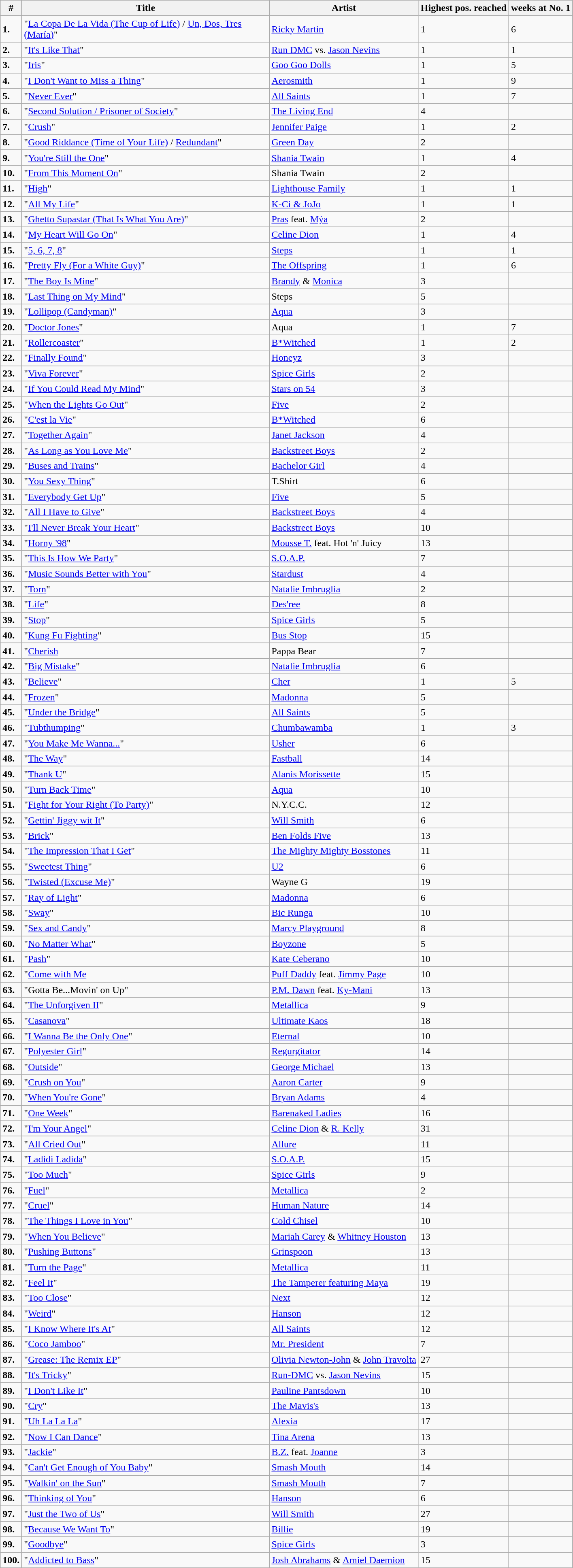<table class="wikitable sortable">
<tr>
<th>#</th>
<th width="400">Title</th>
<th>Artist</th>
<th>Highest pos. reached</th>
<th>weeks at No. 1</th>
</tr>
<tr>
<td><strong>1.</strong></td>
<td>"<a href='#'>La Copa De La Vida (The Cup of Life)</a> / <a href='#'>Un, Dos, Tres (María)</a>"</td>
<td><a href='#'>Ricky Martin</a></td>
<td>1</td>
<td>6 </td>
</tr>
<tr>
<td><strong>2.</strong></td>
<td>"<a href='#'>It's Like That</a>"</td>
<td><a href='#'>Run DMC</a> vs. <a href='#'>Jason Nevins</a></td>
<td>1</td>
<td>1 </td>
</tr>
<tr>
<td><strong>3.</strong></td>
<td>"<a href='#'>Iris</a>"</td>
<td><a href='#'>Goo Goo Dolls</a></td>
<td>1</td>
<td>5</td>
</tr>
<tr>
<td><strong>4.</strong></td>
<td>"<a href='#'>I Don't Want to Miss a Thing</a>"</td>
<td><a href='#'>Aerosmith</a></td>
<td>1</td>
<td>9</td>
</tr>
<tr>
<td><strong>5.</strong></td>
<td>"<a href='#'>Never Ever</a>"</td>
<td><a href='#'>All Saints</a></td>
<td>1</td>
<td>7</td>
</tr>
<tr>
<td><strong>6.</strong></td>
<td>"<a href='#'>Second Solution / Prisoner of Society</a>"</td>
<td><a href='#'>The Living End</a></td>
<td>4</td>
<td></td>
</tr>
<tr>
<td><strong>7.</strong></td>
<td>"<a href='#'>Crush</a>"</td>
<td><a href='#'>Jennifer Paige</a></td>
<td>1</td>
<td>2</td>
</tr>
<tr>
<td><strong>8.</strong></td>
<td>"<a href='#'>Good Riddance (Time of Your Life)</a> / <a href='#'>Redundant</a>"</td>
<td><a href='#'>Green Day</a></td>
<td>2</td>
<td></td>
</tr>
<tr>
<td><strong>9.</strong></td>
<td>"<a href='#'>You're Still the One</a>"</td>
<td><a href='#'>Shania Twain</a></td>
<td>1</td>
<td>4</td>
</tr>
<tr>
<td><strong>10.</strong></td>
<td>"<a href='#'>From This Moment On</a>"</td>
<td>Shania Twain</td>
<td>2</td>
<td></td>
</tr>
<tr>
<td><strong>11.</strong></td>
<td>"<a href='#'>High</a>"</td>
<td><a href='#'>Lighthouse Family</a></td>
<td>1</td>
<td>1</td>
</tr>
<tr>
<td><strong>12.</strong></td>
<td>"<a href='#'>All My Life</a>"</td>
<td><a href='#'>K-Ci & JoJo</a></td>
<td>1</td>
<td>1</td>
</tr>
<tr>
<td><strong>13.</strong></td>
<td>"<a href='#'>Ghetto Supastar (That Is What You Are)</a>"</td>
<td><a href='#'>Pras</a> feat. <a href='#'>Mýa</a></td>
<td>2</td>
<td></td>
</tr>
<tr>
<td><strong>14.</strong></td>
<td>"<a href='#'>My Heart Will Go On</a>"</td>
<td><a href='#'>Celine Dion</a></td>
<td>1</td>
<td>4</td>
</tr>
<tr>
<td><strong>15.</strong></td>
<td>"<a href='#'>5, 6, 7, 8</a>"</td>
<td><a href='#'>Steps</a></td>
<td>1</td>
<td>1</td>
</tr>
<tr>
<td><strong>16.</strong></td>
<td>"<a href='#'>Pretty Fly (For a White Guy)</a>"</td>
<td><a href='#'>The Offspring</a></td>
<td>1</td>
<td>6</td>
</tr>
<tr>
<td><strong>17.</strong></td>
<td>"<a href='#'>The Boy Is Mine</a>"</td>
<td><a href='#'>Brandy</a> & <a href='#'>Monica</a></td>
<td>3</td>
<td></td>
</tr>
<tr>
<td><strong>18.</strong></td>
<td>"<a href='#'>Last Thing on My Mind</a>"</td>
<td>Steps</td>
<td>5</td>
<td></td>
</tr>
<tr>
<td><strong>19.</strong></td>
<td>"<a href='#'>Lollipop (Candyman)</a>"</td>
<td><a href='#'>Aqua</a></td>
<td>3</td>
<td></td>
</tr>
<tr>
<td><strong>20.</strong></td>
<td>"<a href='#'>Doctor Jones</a>"</td>
<td>Aqua</td>
<td>1</td>
<td>7</td>
</tr>
<tr>
<td><strong>21.</strong></td>
<td>"<a href='#'>Rollercoaster</a>"</td>
<td><a href='#'>B*Witched</a></td>
<td>1</td>
<td>2</td>
</tr>
<tr>
<td><strong>22.</strong></td>
<td>"<a href='#'>Finally Found</a>"</td>
<td><a href='#'>Honeyz</a></td>
<td>3</td>
<td></td>
</tr>
<tr>
<td><strong>23.</strong></td>
<td>"<a href='#'>Viva Forever</a>"</td>
<td><a href='#'>Spice Girls</a></td>
<td>2</td>
<td></td>
</tr>
<tr>
<td><strong>24.</strong></td>
<td>"<a href='#'>If You Could Read My Mind</a>"</td>
<td><a href='#'>Stars on 54</a></td>
<td>3</td>
<td></td>
</tr>
<tr>
<td><strong>25.</strong></td>
<td>"<a href='#'>When the Lights Go Out</a>"</td>
<td><a href='#'>Five</a></td>
<td>2</td>
<td></td>
</tr>
<tr>
<td><strong>26.</strong></td>
<td>"<a href='#'>C'est la Vie</a>"</td>
<td><a href='#'>B*Witched</a></td>
<td>6</td>
<td></td>
</tr>
<tr>
<td><strong>27.</strong></td>
<td>"<a href='#'>Together Again</a>"</td>
<td><a href='#'>Janet Jackson</a></td>
<td>4</td>
<td></td>
</tr>
<tr>
<td><strong>28.</strong></td>
<td>"<a href='#'>As Long as You Love Me</a>"</td>
<td><a href='#'>Backstreet Boys</a></td>
<td>2</td>
<td></td>
</tr>
<tr>
<td><strong>29.</strong></td>
<td>"<a href='#'>Buses and Trains</a>"</td>
<td><a href='#'>Bachelor Girl</a></td>
<td>4</td>
<td></td>
</tr>
<tr>
<td><strong>30.</strong></td>
<td>"<a href='#'>You Sexy Thing</a>"</td>
<td>T.Shirt</td>
<td>6</td>
<td></td>
</tr>
<tr>
<td><strong>31.</strong></td>
<td>"<a href='#'>Everybody Get Up</a>"</td>
<td><a href='#'>Five</a></td>
<td>5</td>
<td></td>
</tr>
<tr>
<td><strong>32.</strong></td>
<td>"<a href='#'>All I Have to Give</a>"</td>
<td><a href='#'>Backstreet Boys</a></td>
<td>4</td>
<td></td>
</tr>
<tr>
<td><strong>33.</strong></td>
<td>"<a href='#'>I'll Never Break Your Heart</a>"</td>
<td><a href='#'>Backstreet Boys</a></td>
<td>10</td>
<td></td>
</tr>
<tr>
<td><strong>34.</strong></td>
<td>"<a href='#'>Horny '98</a>"</td>
<td><a href='#'>Mousse T.</a> feat. Hot 'n' Juicy</td>
<td>13</td>
<td></td>
</tr>
<tr>
<td><strong>35.</strong></td>
<td>"<a href='#'>This Is How We Party</a>"</td>
<td><a href='#'>S.O.A.P.</a></td>
<td>7</td>
<td></td>
</tr>
<tr>
<td><strong>36.</strong></td>
<td>"<a href='#'>Music Sounds Better with You</a>"</td>
<td><a href='#'>Stardust</a></td>
<td>4</td>
<td></td>
</tr>
<tr>
<td><strong>37.</strong></td>
<td>"<a href='#'>Torn</a>"</td>
<td><a href='#'>Natalie Imbruglia</a></td>
<td>2</td>
<td></td>
</tr>
<tr>
<td><strong>38.</strong></td>
<td>"<a href='#'>Life</a>"</td>
<td><a href='#'>Des'ree</a></td>
<td>8</td>
<td></td>
</tr>
<tr>
<td><strong>39.</strong></td>
<td>"<a href='#'>Stop</a>"</td>
<td><a href='#'>Spice Girls</a></td>
<td>5</td>
<td></td>
</tr>
<tr>
<td><strong>40.</strong></td>
<td>"<a href='#'>Kung Fu Fighting</a>"</td>
<td><a href='#'>Bus Stop</a></td>
<td>15</td>
<td></td>
</tr>
<tr>
<td><strong>41.</strong></td>
<td>"<a href='#'>Cherish</a></td>
<td>Pappa Bear</td>
<td>7</td>
<td></td>
</tr>
<tr>
<td><strong>42.</strong></td>
<td>"<a href='#'>Big Mistake</a>"</td>
<td><a href='#'>Natalie Imbruglia</a></td>
<td>6</td>
<td></td>
</tr>
<tr>
<td><strong>43.</strong></td>
<td>"<a href='#'>Believe</a>"</td>
<td><a href='#'>Cher</a></td>
<td>1</td>
<td>5</td>
</tr>
<tr>
<td><strong>44.</strong></td>
<td>"<a href='#'>Frozen</a>"</td>
<td><a href='#'>Madonna</a></td>
<td>5</td>
<td></td>
</tr>
<tr>
<td><strong>45.</strong></td>
<td>"<a href='#'>Under the Bridge</a>"</td>
<td><a href='#'>All Saints</a></td>
<td>5</td>
<td></td>
</tr>
<tr>
<td><strong>46.</strong></td>
<td>"<a href='#'>Tubthumping</a>"</td>
<td><a href='#'>Chumbawamba</a></td>
<td>1</td>
<td>3</td>
</tr>
<tr>
<td><strong>47.</strong></td>
<td>"<a href='#'>You Make Me Wanna...</a>"</td>
<td><a href='#'>Usher</a></td>
<td>6</td>
<td></td>
</tr>
<tr>
<td><strong>48.</strong></td>
<td>"<a href='#'>The Way</a>"</td>
<td><a href='#'>Fastball</a></td>
<td>14</td>
<td></td>
</tr>
<tr>
<td><strong>49.</strong></td>
<td>"<a href='#'>Thank U</a>"</td>
<td><a href='#'>Alanis Morissette</a></td>
<td>15</td>
<td></td>
</tr>
<tr>
<td><strong>50.</strong></td>
<td>"<a href='#'>Turn Back Time</a>"</td>
<td><a href='#'>Aqua</a></td>
<td>10</td>
<td></td>
</tr>
<tr>
<td><strong>51.</strong></td>
<td>"<a href='#'>Fight for Your Right (To Party)</a>"</td>
<td>N.Y.C.C.</td>
<td>12</td>
<td></td>
</tr>
<tr>
<td><strong>52.</strong></td>
<td>"<a href='#'>Gettin' Jiggy wit It</a>"</td>
<td><a href='#'>Will Smith</a></td>
<td>6</td>
<td></td>
</tr>
<tr>
<td><strong>53.</strong></td>
<td>"<a href='#'>Brick</a>"</td>
<td><a href='#'>Ben Folds Five</a></td>
<td>13</td>
<td></td>
</tr>
<tr>
<td><strong>54.</strong></td>
<td>"<a href='#'>The Impression That I Get</a>"</td>
<td><a href='#'>The Mighty Mighty Bosstones</a></td>
<td>11</td>
<td></td>
</tr>
<tr>
<td><strong>55.</strong></td>
<td>"<a href='#'>Sweetest Thing</a>"</td>
<td><a href='#'>U2</a></td>
<td>6</td>
<td></td>
</tr>
<tr>
<td><strong>56.</strong></td>
<td>"<a href='#'>Twisted (Excuse Me)</a>"</td>
<td>Wayne G</td>
<td>19</td>
<td></td>
</tr>
<tr>
<td><strong>57.</strong></td>
<td>"<a href='#'>Ray of Light</a>"</td>
<td><a href='#'>Madonna</a></td>
<td>6</td>
<td></td>
</tr>
<tr>
<td><strong>58.</strong></td>
<td>"<a href='#'>Sway</a>"</td>
<td><a href='#'>Bic Runga</a></td>
<td>10</td>
<td></td>
</tr>
<tr>
<td><strong>59.</strong></td>
<td>"<a href='#'>Sex and Candy</a>"</td>
<td><a href='#'>Marcy Playground</a></td>
<td>8</td>
<td></td>
</tr>
<tr>
<td><strong>60.</strong></td>
<td>"<a href='#'>No Matter What</a>"</td>
<td><a href='#'>Boyzone</a></td>
<td>5</td>
<td></td>
</tr>
<tr>
<td><strong>61.</strong></td>
<td>"<a href='#'>Pash</a>"</td>
<td><a href='#'>Kate Ceberano</a></td>
<td>10</td>
<td></td>
</tr>
<tr>
<td><strong>62.</strong></td>
<td>"<a href='#'>Come with Me</a></td>
<td><a href='#'>Puff Daddy</a> feat. <a href='#'>Jimmy Page</a></td>
<td>10</td>
<td></td>
</tr>
<tr>
<td><strong>63.</strong></td>
<td>"Gotta Be...Movin' on Up"</td>
<td><a href='#'>P.M. Dawn</a> feat. <a href='#'>Ky-Mani</a></td>
<td>13</td>
<td></td>
</tr>
<tr>
<td><strong>64.</strong></td>
<td>"<a href='#'>The Unforgiven II</a>"</td>
<td><a href='#'>Metallica</a></td>
<td>9</td>
<td></td>
</tr>
<tr>
<td><strong>65.</strong></td>
<td>"<a href='#'>Casanova</a>"</td>
<td><a href='#'>Ultimate Kaos</a></td>
<td>18</td>
<td></td>
</tr>
<tr>
<td><strong>66.</strong></td>
<td>"<a href='#'>I Wanna Be the Only One</a>"</td>
<td><a href='#'>Eternal</a></td>
<td>10</td>
<td></td>
</tr>
<tr>
<td><strong>67.</strong></td>
<td>"<a href='#'>Polyester Girl</a>"</td>
<td><a href='#'>Regurgitator</a></td>
<td>14</td>
<td></td>
</tr>
<tr>
<td><strong>68.</strong></td>
<td>"<a href='#'>Outside</a>"</td>
<td><a href='#'>George Michael</a></td>
<td>13</td>
<td></td>
</tr>
<tr>
<td><strong>69.</strong></td>
<td>"<a href='#'>Crush on You</a>"</td>
<td><a href='#'>Aaron Carter</a></td>
<td>9</td>
<td></td>
</tr>
<tr>
<td><strong>70.</strong></td>
<td>"<a href='#'>When You're Gone</a>"</td>
<td><a href='#'>Bryan Adams</a></td>
<td>4</td>
<td></td>
</tr>
<tr>
<td><strong>71.</strong></td>
<td>"<a href='#'>One Week</a>"</td>
<td><a href='#'>Barenaked Ladies</a></td>
<td>16</td>
<td></td>
</tr>
<tr>
<td><strong>72.</strong></td>
<td>"<a href='#'>I'm Your Angel</a>"</td>
<td><a href='#'>Celine Dion</a> & <a href='#'>R. Kelly</a></td>
<td>31</td>
<td></td>
</tr>
<tr>
<td><strong>73.</strong></td>
<td>"<a href='#'>All Cried Out</a>"</td>
<td><a href='#'>Allure</a></td>
<td>11</td>
<td></td>
</tr>
<tr>
<td><strong>74.</strong></td>
<td>"<a href='#'>Ladidi Ladida</a>"</td>
<td><a href='#'>S.O.A.P.</a></td>
<td>15</td>
<td></td>
</tr>
<tr>
<td><strong>75.</strong></td>
<td>"<a href='#'>Too Much</a>"</td>
<td><a href='#'>Spice Girls</a></td>
<td>9</td>
<td></td>
</tr>
<tr>
<td><strong>76.</strong></td>
<td>"<a href='#'>Fuel</a>"</td>
<td><a href='#'>Metallica</a></td>
<td>2</td>
<td></td>
</tr>
<tr>
<td><strong>77.</strong></td>
<td>"<a href='#'>Cruel</a>"</td>
<td><a href='#'>Human Nature</a></td>
<td>14</td>
<td></td>
</tr>
<tr>
<td><strong>78.</strong></td>
<td>"<a href='#'>The Things I Love in You</a>"</td>
<td><a href='#'>Cold Chisel</a></td>
<td>10</td>
<td></td>
</tr>
<tr>
<td><strong>79.</strong></td>
<td>"<a href='#'>When You Believe</a>"</td>
<td><a href='#'>Mariah Carey</a> & <a href='#'>Whitney Houston</a></td>
<td>13</td>
<td></td>
</tr>
<tr>
<td><strong>80.</strong></td>
<td>"<a href='#'>Pushing Buttons</a>"</td>
<td><a href='#'>Grinspoon</a></td>
<td>13</td>
<td></td>
</tr>
<tr>
<td><strong>81.</strong></td>
<td>"<a href='#'>Turn the Page</a>"</td>
<td><a href='#'>Metallica</a></td>
<td>11</td>
<td></td>
</tr>
<tr>
<td><strong>82.</strong></td>
<td>"<a href='#'>Feel It</a>"</td>
<td><a href='#'>The Tamperer featuring Maya</a></td>
<td>19</td>
<td></td>
</tr>
<tr>
<td><strong>83.</strong></td>
<td>"<a href='#'>Too Close</a>"</td>
<td><a href='#'>Next</a></td>
<td>12</td>
<td></td>
</tr>
<tr>
<td><strong>84.</strong></td>
<td>"<a href='#'>Weird</a>"</td>
<td><a href='#'>Hanson</a></td>
<td>12</td>
<td></td>
</tr>
<tr>
<td><strong>85.</strong></td>
<td>"<a href='#'>I Know Where It's At</a>"</td>
<td><a href='#'>All Saints</a></td>
<td>12</td>
<td></td>
</tr>
<tr>
<td><strong>86.</strong></td>
<td>"<a href='#'>Coco Jamboo</a>"</td>
<td><a href='#'>Mr. President</a></td>
<td>7</td>
<td></td>
</tr>
<tr>
<td><strong>87.</strong></td>
<td>"<a href='#'>Grease: The Remix EP</a>"</td>
<td><a href='#'>Olivia Newton-John</a> & <a href='#'>John Travolta</a></td>
<td>27</td>
<td></td>
</tr>
<tr>
<td><strong>88.</strong></td>
<td>"<a href='#'>It's Tricky</a>"</td>
<td><a href='#'>Run-DMC</a> vs. <a href='#'>Jason Nevins</a></td>
<td>15</td>
<td></td>
</tr>
<tr>
<td><strong>89.</strong></td>
<td>"<a href='#'>I Don't Like It</a>"</td>
<td><a href='#'>Pauline Pantsdown</a></td>
<td>10</td>
<td></td>
</tr>
<tr>
<td><strong>90.</strong></td>
<td>"<a href='#'>Cry</a>"</td>
<td><a href='#'>The Mavis's</a></td>
<td>13</td>
<td></td>
</tr>
<tr>
<td><strong>91.</strong></td>
<td>"<a href='#'>Uh La La La</a>"</td>
<td><a href='#'>Alexia</a></td>
<td>17</td>
<td></td>
</tr>
<tr>
<td><strong>92.</strong></td>
<td>"<a href='#'>Now I Can Dance</a>"</td>
<td><a href='#'>Tina Arena</a></td>
<td>13</td>
<td></td>
</tr>
<tr>
<td><strong>93.</strong></td>
<td>"<a href='#'>Jackie</a>"</td>
<td><a href='#'>B.Z.</a> feat. <a href='#'>Joanne</a></td>
<td>3</td>
<td></td>
</tr>
<tr>
<td><strong>94.</strong></td>
<td>"<a href='#'>Can't Get Enough of You Baby</a>"</td>
<td><a href='#'>Smash Mouth</a></td>
<td>14</td>
<td></td>
</tr>
<tr>
<td><strong>95.</strong></td>
<td>"<a href='#'>Walkin' on the Sun</a>"</td>
<td><a href='#'>Smash Mouth</a></td>
<td>7</td>
<td></td>
</tr>
<tr>
<td><strong>96.</strong></td>
<td>"<a href='#'>Thinking of You</a>"</td>
<td><a href='#'>Hanson</a></td>
<td>6</td>
<td></td>
</tr>
<tr>
<td><strong>97.</strong></td>
<td>"<a href='#'>Just the Two of Us</a>"</td>
<td><a href='#'>Will Smith</a></td>
<td>27</td>
<td></td>
</tr>
<tr>
<td><strong>98.</strong></td>
<td>"<a href='#'>Because We Want To</a>"</td>
<td><a href='#'>Billie</a></td>
<td>19</td>
<td></td>
</tr>
<tr>
<td><strong>99.</strong></td>
<td>"<a href='#'>Goodbye</a>"</td>
<td><a href='#'>Spice Girls</a></td>
<td>3</td>
<td></td>
</tr>
<tr>
<td><strong>100.</strong></td>
<td>"<a href='#'>Addicted to Bass</a>"</td>
<td><a href='#'>Josh Abrahams</a> & <a href='#'>Amiel Daemion</a></td>
<td>15</td>
<td></td>
</tr>
</table>
